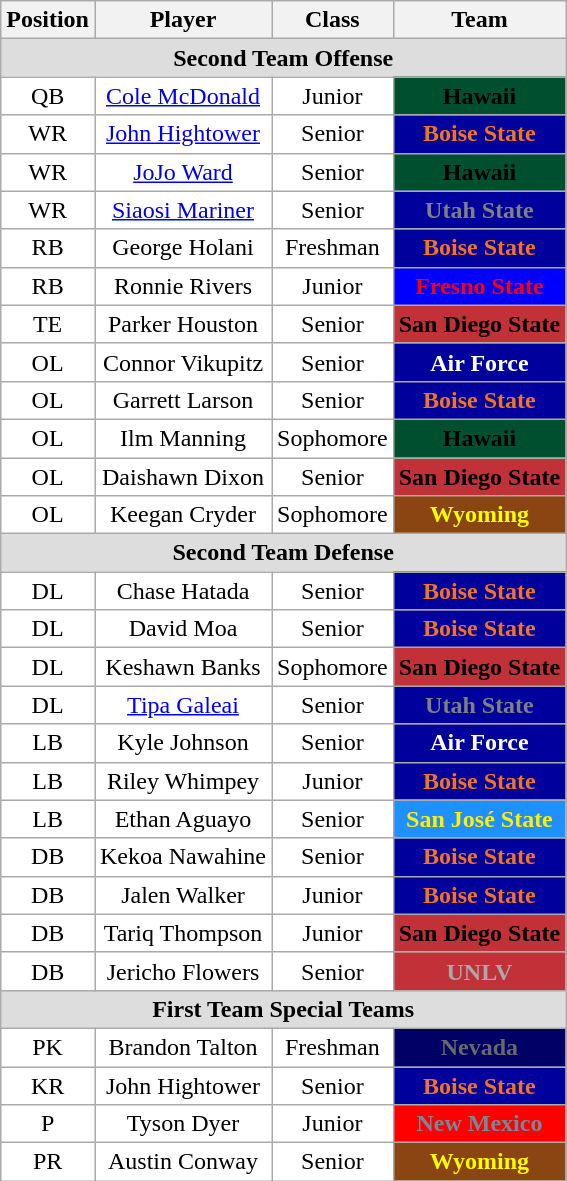<table class="wikitable" border="0">
<tr>
<th>Position</th>
<th>Player</th>
<th>Class</th>
<th>Team</th>
</tr>
<tr>
<td colspan="4" style="text-align:center; background:#ddd;"><strong>Second Team Offense</strong></td>
</tr>
<tr style="text-align:center;">
<td style="background:white">QB</td>
<td style="background:white"><a href='#'>Cole McDonald</a></td>
<td style="background:white">Junior</td>
<th style="background:#005030; color:#000;">Hawaii</th>
</tr>
<tr style="text-align:center;">
<td style="background:white">WR</td>
<td style="background:white"><a href='#'>John Hightower</a></td>
<td style="background:white">Senior</td>
<th style="background:#00009C; color:#f47321;">Boise State</th>
</tr>
<tr style="text-align:center;">
<td style="background:white">WR</td>
<td style="background:white"><a href='#'>JoJo Ward</a></td>
<td style="background:white">Senior</td>
<th style="background:#005030; color:#000;">Hawaii</th>
</tr>
<tr style="text-align:center;">
<td style="background:white">WR</td>
<td style="background:white"><a href='#'>Siaosi Mariner</a></td>
<td style="background:white">Senior</td>
<th style="background:#00009c; color:#808080">Utah State</th>
</tr>
<tr style="text-align:center;">
<td style="background:white">RB</td>
<td style="background:white">George Holani</td>
<td style="background:white">Freshman</td>
<th style="background:#00009C; color:#f47321;">Boise State</th>
</tr>
<tr style="text-align:center;">
<td style="background:white">RB</td>
<td style="background:white">Ronnie Rivers</td>
<td style="background:white">Junior</td>
<th style="background:#0000FF; color:#FF0000;">Fresno State</th>
</tr>
<tr style="text-align:center;">
<td style="background:white">TE</td>
<td style="background:white">Parker Houston</td>
<td style="background:white">Senior</td>
<th style="background:#C23038; color:#000000;">San Diego State</th>
</tr>
<tr style="text-align:center;">
<td style="background:white">OL</td>
<td style="background:white">Connor Vikupitz</td>
<td style="background:white">Senior</td>
<th style="background:#00009c; color:#fff;">Air Force</th>
</tr>
<tr style="text-align:center;">
<td style="background:white">OL</td>
<td style="background:white">Garrett Larson</td>
<td style="background:white">Senior</td>
<th style="background:#00009C; color:#f47321;">Boise State</th>
</tr>
<tr style="text-align:center;">
<td style="background:white">OL</td>
<td style="background:white">Ilm Manning</td>
<td style="background:white">Sophomore</td>
<th style="background:#005030; color:#000;">Hawaii</th>
</tr>
<tr style="text-align:center;">
<td style="background:white">OL</td>
<td style="background:white">Daishawn Dixon</td>
<td style="background:white">Senior</td>
<th style="background:#C23038; color:#000000;">San Diego State</th>
</tr>
<tr style="text-align:center;">
<td style="background:white">OL</td>
<td style="background:white">Keegan Cryder</td>
<td style="background:white">Sophomore</td>
<th style="background:#8B4513; color:#FFFF00;">Wyoming</th>
</tr>
<tr>
<td colspan="4" style="text-align:center; background:#ddd;"><strong>Second Team Defense</strong></td>
</tr>
<tr style="text-align:center;">
<td style="background:white">DL</td>
<td style="background:white">Chase Hatada</td>
<td style="background:white">Senior</td>
<th style="background:#00009C; color:#f47321;">Boise State</th>
</tr>
<tr style="text-align:center;">
<td style="background:white">DL</td>
<td style="background:white">David Moa</td>
<td style="background:white">Senior</td>
<th style="background:#00009C; color:#f47321;">Boise State</th>
</tr>
<tr style="text-align:center;">
<td style="background:white">DL</td>
<td style="background:white">Keshawn Banks</td>
<td style="background:white">Sophomore</td>
<th style="background:#C23038; color:#000000;">San Diego State</th>
</tr>
<tr style="text-align:center;">
<td style="background:white">DL</td>
<td style="background:white"><a href='#'>Tipa Galeai</a></td>
<td style="background:white">Senior</td>
<th style="background:#00009c; color:#808080">Utah State</th>
</tr>
<tr style="text-align:center;">
<td style="background:white">LB</td>
<td style="background:white">Kyle Johnson</td>
<td style="background:white">Senior</td>
<th style="background:#00009c; color:#fff;">Air Force</th>
</tr>
<tr style="text-align:center;">
<td style="background:white">LB</td>
<td style="background:white">Riley Whimpey</td>
<td style="background:white">Junior</td>
<th style="background:#00009C; color:#f47321;">Boise State</th>
</tr>
<tr style="text-align:center;">
<td style="background:white">LB</td>
<td style="background:white">Ethan Aguayo</td>
<td style="background:white">Senior</td>
<th style="background:#1E90FF; color:#FFEF00">San José State</th>
</tr>
<tr style="text-align:center;">
<td style="background:white">DB</td>
<td style="background:white">Kekoa Nawahine</td>
<td style="background:white">Senior</td>
<th style="background:#00009C; color:#f47321;">Boise State</th>
</tr>
<tr style="text-align:center;">
<td style="background:white">DB</td>
<td style="background:white">Jalen Walker</td>
<td style="background:white">Junior</td>
<th style="background:#00009C; color:#f47321;">Boise State</th>
</tr>
<tr style="text-align:center;">
<td style="background:white">DB</td>
<td style="background:white">Tariq Thompson</td>
<td style="background:white">Junior</td>
<th style="background:#C23038; color:#000000;">San Diego State</th>
</tr>
<tr style="text-align:center;">
<td style="background:white">DB</td>
<td style="background:white">Jericho Flowers</td>
<td style="background:white">Senior</td>
<th style="background:#C23038; color:#A9A9A9;">UNLV</th>
</tr>
<tr>
<td colspan="4" style="text-align:center; background:#ddd;"><strong>First Team Special Teams</strong></td>
</tr>
<tr style="text-align:center;">
<td style="background:white">PK</td>
<td style="background:white">Brandon Talton</td>
<td style="background:white">Freshman</td>
<th style="background:#000067; color:dimGrey;">Nevada</th>
</tr>
<tr style="text-align:center;">
<td style="background:white">KR</td>
<td style="background:white">John Hightower</td>
<td style="background:white">Senior</td>
<th style="background:#00009C; color:#f47321;">Boise State</th>
</tr>
<tr style="text-align:center;">
<td style="background:white">P</td>
<td style="background:white">Tyson Dyer</td>
<td style="background:white">Junior</td>
<th style="background:#FF0000; color:#778899;">New Mexico</th>
</tr>
<tr style="text-align:center;">
<td style="background:white">PR</td>
<td style="background:white">Austin Conway</td>
<td style="background:white">Senior</td>
<th style="background:#8B4513; color:#FFFF00;">Wyoming</th>
</tr>
</table>
